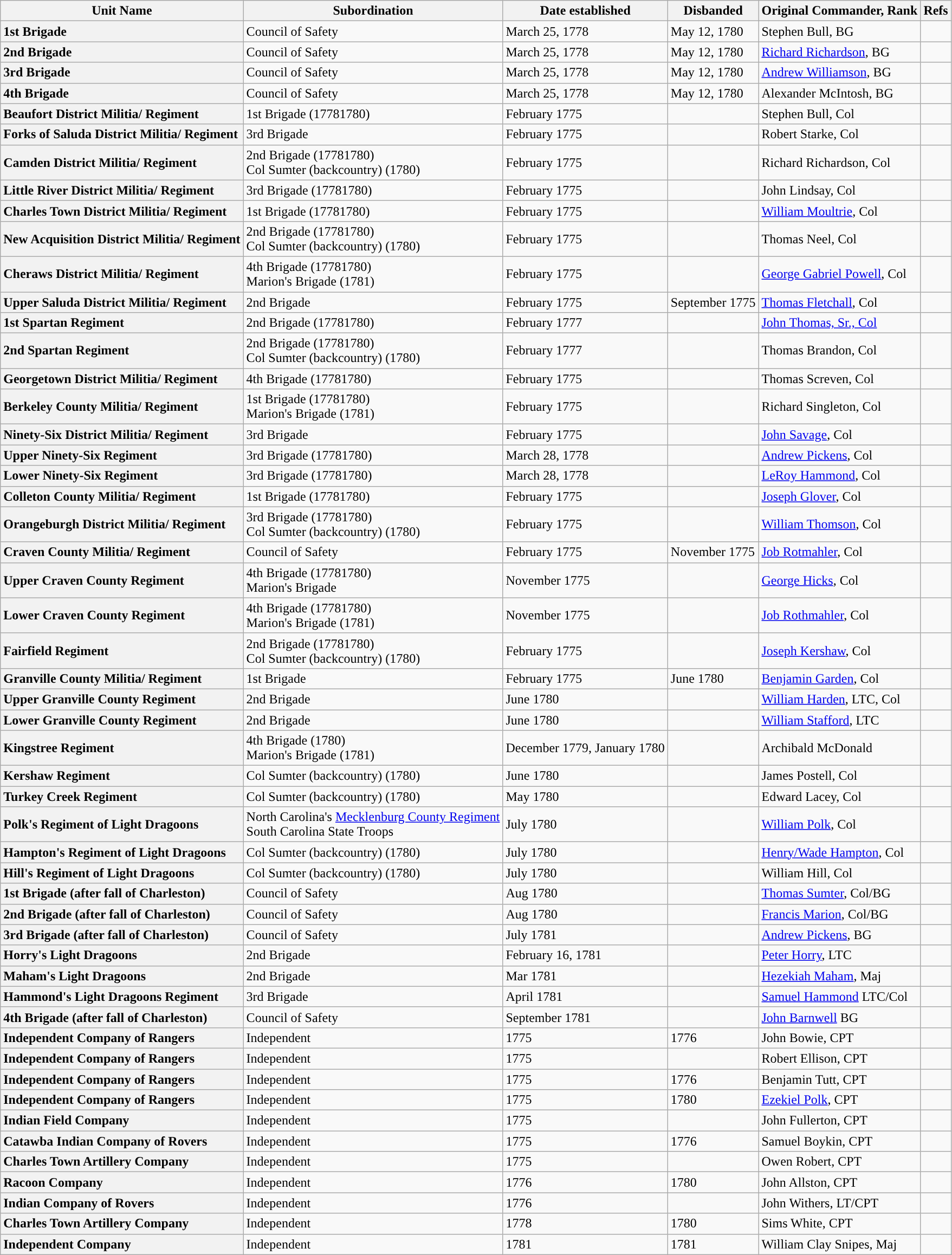<table class="wikitable sortable plainrowheaders" summary="Militia units, showing unit, subordination, established, disbanded, original commander, and references">
<tr>
<th scope="col">Unit Name</th>
<th scope="col">Subordination</th>
<th scope="col">Date established</th>
<th scope="col">Disbanded</th>
<th scope="col">Original Commander, Rank</th>
<th scope="col" class="unsortable">Refs</th>
</tr>
<tr>
<th style="text-align: left;" data-sort-value="Brigade, 1st">1st Brigade</th>
<td>Council of Safety</td>
<td data-sort-value="1778.03">March 25, 1778</td>
<td>May 12, 1780</td>
<td data-sort-value="Bull, Stephen">Stephen Bull, BG</td>
<td align=center></td>
</tr>
<tr>
<th style="text-align: left;" data-sort-value="Brigade, 2nd">2nd Brigade</th>
<td>Council of Safety</td>
<td data-sort-value="1778.03">March 25, 1778</td>
<td>May 12, 1780</td>
<td data-sort-value="Richardson, Richard"><a href='#'>Richard Richardson</a>, BG</td>
<td align=center></td>
</tr>
<tr>
<th style="text-align: left;" data-sort-value="Brigade, 3rd">3rd Brigade</th>
<td>Council of Safety</td>
<td data-sort-value="1778.03">March 25, 1778</td>
<td>May 12, 1780</td>
<td data-sort-value="Williamson, Andrew"><a href='#'>Andrew Williamson</a>, BG</td>
<td align=center></td>
</tr>
<tr>
<th style="text-align: left;" data-sort-value="Brigade, 4th">4th Brigade</th>
<td>Council of Safety</td>
<td data-sort-value="1778.03">March 25, 1778</td>
<td>May 12, 1780</td>
<td data-sort-value="McIntosh, Alexander">Alexander McIntosh, BG</td>
<td align=center></td>
</tr>
<tr>
<th style="text-align: left;">Beaufort District Militia/ Regiment</th>
<td>1st Brigade (17781780)</td>
<td data-sort-value="1775.02">February 1775</td>
<td></td>
<td data-sort-value="Bull, Stephen">Stephen Bull, Col</td>
<td align=center></td>
</tr>
<tr>
<th style="text-align: left;">Forks of Saluda District Militia/ Regiment</th>
<td>3rd Brigade</td>
<td data-sort-value="1775.02">February 1775</td>
<td></td>
<td data-sort-value="Starke, Robert">Robert Starke, Col</td>
<td align=center></td>
</tr>
<tr>
<th style="text-align: left;">Camden District Militia/ Regiment</th>
<td>2nd Brigade (17781780)<br>Col Sumter (backcountry) (1780)</td>
<td data-sort-value="1775.02">February 1775</td>
<td></td>
<td data-sort-value="Richardson, Richard">Richard Richardson, Col</td>
<td align=center></td>
</tr>
<tr>
<th style="text-align: left;">Little River District Militia/ Regiment</th>
<td>3rd Brigade (17781780)</td>
<td data-sort-value="1775.02">February 1775</td>
<td></td>
<td data-sort-value="Lindsay, John">John Lindsay, Col</td>
<td align=center></td>
</tr>
<tr>
<th style="text-align: left;">Charles Town District Militia/ Regiment</th>
<td>1st Brigade (17781780)</td>
<td data-sort-value="1775.02">February 1775</td>
<td></td>
<td data-sort-value="Moultrie, William"><a href='#'>William Moultrie</a>, Col</td>
<td align=center></td>
</tr>
<tr>
<th style="text-align: left;">New Acquisition District Militia/ Regiment</th>
<td>2nd Brigade (17781780)<br>Col Sumter (backcountry) (1780)</td>
<td data-sort-value="1775.02">February 1775</td>
<td></td>
<td data-sort-value="Neel, Thomas">Thomas Neel, Col</td>
<td align=center></td>
</tr>
<tr>
<th style="text-align: left;">Cheraws District Militia/ Regiment</th>
<td>4th Brigade (17781780)<br>Marion's Brigade (1781)</td>
<td data-sort-value="1775.02">February 1775</td>
<td></td>
<td data-sort-value="Powell, George Gabriel"><a href='#'>George Gabriel Powell</a>, Col</td>
<td align=center></td>
</tr>
<tr>
<th style="text-align: left;" data-sort-value="Saluda District">Upper Saluda District Militia/ Regiment</th>
<td>2nd Brigade</td>
<td data-sort-value="1775.02">February 1775</td>
<td data-sort-value="1775.09">September 1775</td>
<td data-sort-value="Fletchall, Thomas"><a href='#'>Thomas Fletchall</a>, Col</td>
<td align=center></td>
</tr>
<tr>
<th style="text-align: left;" data-sort-value="Spartan Regiment, 1st">1st Spartan Regiment</th>
<td>2nd Brigade (17781780)</td>
<td data-sort-value="1777.02">February 1777</td>
<td></td>
<td data-sort-value="Thomas, John"><a href='#'>John Thomas, Sr., Col</a></td>
<td align=center></td>
</tr>
<tr>
<th style="text-align: left;" data-sort-value="Spartan Regiment, 2nd">2nd Spartan Regiment</th>
<td>2nd Brigade (17781780)<br>Col Sumter (backcountry) (1780)</td>
<td data-sort-value="1777.02">February 1777</td>
<td></td>
<td data-sort-value="Brandon, Thomas">Thomas Brandon, Col</td>
<td align=center></td>
</tr>
<tr>
<th style="text-align: left;">Georgetown District Militia/ Regiment</th>
<td>4th Brigade (17781780)</td>
<td data-sort-value="1775.02">February 1775</td>
<td></td>
<td data-sort-value="Screven, Thomas">Thomas Screven, Col</td>
<td align=center></td>
</tr>
<tr>
<th style="text-align: left;">Berkeley County Militia/ Regiment</th>
<td>1st Brigade (17781780)<br>Marion's Brigade (1781)</td>
<td data-sort-value="1775.02">February 1775</td>
<td></td>
<td data-sort-value="Singleton, Richard">Richard Singleton, Col</td>
<td align=center></td>
</tr>
<tr>
<th style="text-align: left;">Ninety-Six District Militia/ Regiment</th>
<td>3rd Brigade</td>
<td data-sort-value="1775.02">February 1775</td>
<td></td>
<td data-sort-value="Savage, John"><a href='#'>John Savage</a>, Col</td>
<td align=center></td>
</tr>
<tr>
<th style="text-align: left;" data-sort-value="Ninety-Six, Upper">Upper Ninety-Six Regiment</th>
<td>3rd Brigade (17781780)</td>
<td data-sort-value="1778.03">March 28, 1778</td>
<td></td>
<td data-sort-value="Pickens, Andrew"><a href='#'>Andrew Pickens</a>, Col</td>
<td align=center></td>
</tr>
<tr>
<th style="text-align: left;" data-sort-value="Ninety-Six, Lower">Lower Ninety-Six Regiment</th>
<td>3rd Brigade (17781780)</td>
<td data-sort-value="1778.03">March 28, 1778</td>
<td></td>
<td data-sort-value="Hammond, LeRoy"><a href='#'>LeRoy Hammond</a>, Col</td>
<td align=center></td>
</tr>
<tr>
<th style="text-align: left;">Colleton County Militia/ Regiment</th>
<td>1st Brigade (17781780)</td>
<td data-sort-value="1775.02">February 1775</td>
<td></td>
<td data-sort-value="Glover, Joseph"><a href='#'>Joseph Glover</a>, Col</td>
<td align=center></td>
</tr>
<tr>
<th style="text-align: left;">Orangeburgh District Militia/ Regiment</th>
<td>3rd Brigade (17781780)<br>Col Sumter (backcountry) (1780)</td>
<td data-sort-value="1775.02">February 1775</td>
<td></td>
<td data-sort-value="Thomson, William"><a href='#'>William Thomson</a>, Col</td>
<td align=center></td>
</tr>
<tr>
<th style="text-align: left;">Craven County Militia/ Regiment</th>
<td>Council of Safety</td>
<td data-sort-value="1775.02">February 1775</td>
<td>November 1775</td>
<td data-sort-value="Rothmahler, Job"><a href='#'>Job Rotmahler</a>, Col</td>
<td align=center></td>
</tr>
<tr>
<th style="text-align: left;" data-sort-value="Craven County Regiment, Upper">Upper Craven County Regiment</th>
<td>4th Brigade (17781780)<br>Marion's Brigade</td>
<td data-sort-value="1775.11">November 1775</td>
<td></td>
<td data-sort-value="Hicks, George"><a href='#'>George Hicks</a>, Col</td>
<td align=center></td>
</tr>
<tr>
<th style="text-align: left;" data-sort-value="Craven County Regiment, Lower">Lower Craven County Regiment</th>
<td>4th Brigade (17781780)<br>Marion's Brigade (1781)</td>
<td data-sort-value="1775.11">November 1775</td>
<td></td>
<td data-sort-value="Rothmahler, Job"><a href='#'>Job Rothmahler</a>, Col</td>
<td align=center></td>
</tr>
<tr>
<th style="text-align: left;">Fairfield Regiment</th>
<td>2nd Brigade (17781780)<br>Col Sumter (backcountry) (1780)</td>
<td data-sort-value="1775.02">February 1775</td>
<td></td>
<td data-sort-value="Kershaw, Joseph"><a href='#'>Joseph Kershaw</a>, Col</td>
<td align=center></td>
</tr>
<tr>
<th style="text-align: left;">Granville County Militia/ Regiment</th>
<td>1st Brigade</td>
<td data-sort-value="1775.02">February 1775</td>
<td>June 1780</td>
<td data-sort-value="Garden, Benjamin"><a href='#'>Benjamin Garden</a>, Col</td>
<td align=center></td>
</tr>
<tr>
<th style="text-align: left;" data-sort-value="Granville County Regiment, Upper">Upper Granville County Regiment</th>
<td>2nd Brigade</td>
<td data-sort-value="1780.06">June 1780</td>
<td></td>
<td data-sort-value="Harden, William"><a href='#'>William Harden</a>, LTC, Col</td>
<td align=center></td>
</tr>
<tr>
<th style="text-align: left;" data-sort-value="Granville County Regiment, Lower">Lower Granville County Regiment</th>
<td>2nd Brigade</td>
<td data-sort-value="1780.06">June 1780</td>
<td></td>
<td data-sort-value="Stafford, William"><a href='#'>William Stafford</a>, LTC</td>
<td align=center></td>
</tr>
<tr>
<th style="text-align: left;">Kingstree Regiment</th>
<td>4th Brigade (1780)<br>Marion's Brigade (1781)</td>
<td data-sort-value="1779.12">December 1779, January 1780</td>
<td></td>
<td data-sort-value="McDonald, Archibald">Archibald McDonald</td>
<td align=center></td>
</tr>
<tr>
<th style="text-align: left;">Kershaw Regiment</th>
<td>Col Sumter (backcountry) (1780)</td>
<td data-sort-value="1780.06">June 1780</td>
<td></td>
<td data-sort-value="Postell, James">James Postell, Col</td>
<td align=center></td>
</tr>
<tr>
<th style="text-align: left;">Turkey Creek Regiment</th>
<td>Col Sumter (backcountry) (1780)</td>
<td data-sort-value="1780.05">May 1780</td>
<td></td>
<td data-sort-value="Lacey, Edward">Edward Lacey, Col</td>
<td align=center></td>
</tr>
<tr>
<th style="text-align: left;">Polk's Regiment of Light Dragoons</th>
<td>North Carolina's <a href='#'>Mecklenburg County Regiment</a><br>South Carolina State Troops</td>
<td data-sort-value="1780.07">July 1780</td>
<td></td>
<td data-sort-value="Polk, William"><a href='#'>William Polk</a>, Col</td>
<td align=center></td>
</tr>
<tr>
<th style="text-align: left;">Hampton's Regiment of Light Dragoons</th>
<td>Col Sumter (backcountry) (1780)</td>
<td data-sort-value="1780.07">July 1780</td>
<td></td>
<td data-sort-value="Hampton, Wade"><a href='#'>Henry/Wade Hampton</a>, Col</td>
<td align=center></td>
</tr>
<tr>
<th style="text-align: left;">Hill's Regiment of Light Dragoons</th>
<td>Col Sumter (backcountry) (1780)</td>
<td data-sort-value="1780.07">July 1780</td>
<td></td>
<td data-sort-value="Hill, William">William Hill, Col</td>
<td align=center></td>
</tr>
<tr>
<th style="text-align: left;" data-sort-value="Brigade, Post 1st">1st Brigade (after fall of Charleston)</th>
<td>Council of Safety</td>
<td data-sort-value="1780.08">Aug 1780</td>
<td></td>
<td data-sort-value="Sumter, Thomas"><a href='#'>Thomas Sumter</a>, Col/BG</td>
<td align=center></td>
</tr>
<tr>
<th style="text-align: left;" data-sort-value="Brigade, Post 2nd">2nd Brigade (after fall of Charleston)</th>
<td>Council of Safety</td>
<td data-sort-value="1780.08">Aug 1780</td>
<td></td>
<td data-sort-value="Marion, Francis"><a href='#'>Francis Marion</a>, Col/BG</td>
<td align=center></td>
</tr>
<tr>
<th style="text-align: left;" data-sort-value="Brigade, Post 3rd">3rd Brigade (after fall of Charleston)</th>
<td>Council of Safety</td>
<td data-sort-value="1781.07">July 1781</td>
<td></td>
<td data-sort-value="Pickens, Andrew"><a href='#'>Andrew Pickens</a>, BG</td>
<td align=center></td>
</tr>
<tr>
<th style="text-align: left;">Horry's Light Dragoons</th>
<td>2nd Brigade</td>
<td data-sort-value="1781.02">February 16, 1781</td>
<td></td>
<td data-sort-value="Horry, Peter"><a href='#'>Peter Horry</a>, LTC</td>
<td align=center></td>
</tr>
<tr>
<th style="text-align: left;">Maham's Light Dragoons</th>
<td>2nd Brigade</td>
<td data-sort-value="1781.03">Mar 1781</td>
<td></td>
<td data-sort-value="Maham, Hezekiah"><a href='#'>Hezekiah Maham</a>, Maj</td>
<td align=center></td>
</tr>
<tr>
<th style="text-align: left;">Hammond's Light Dragoons Regiment</th>
<td>3rd Brigade</td>
<td data-sort-value="1781.04">April 1781</td>
<td></td>
<td data-sort-value="Hammond, Samuel"><a href='#'>Samuel Hammond</a> LTC/Col</td>
<td align=center></td>
</tr>
<tr>
<th style="text-align: left;" data-sort-value="Brigade, Post 4th">4th Brigade (after fall of Charleston)</th>
<td>Council of Safety</td>
<td data-sort-value="1781.09">September 1781</td>
<td></td>
<td data-sort-value="Barnwell, John"><a href='#'>John Barnwell</a> BG</td>
<td align=center></td>
</tr>
<tr>
<th style="text-align: left;">Independent Company of Rangers</th>
<td>Independent</td>
<td data-sort-value="1775.00">1775</td>
<td data-sort-value="1776.00">1776</td>
<td data-sort-value="Bowie, John">John Bowie, CPT</td>
<td align=center></td>
</tr>
<tr>
<th style="text-align: left;">Independent Company of Rangers</th>
<td>Independent</td>
<td data-sort-value="1775.00">1775</td>
<td></td>
<td data-sort-value="Ellison, Robert">Robert Ellison, CPT</td>
<td align=center></td>
</tr>
<tr>
<th style="text-align: left;">Independent Company of Rangers</th>
<td>Independent</td>
<td data-sort-value="1775.00">1775</td>
<td data-sort-value="1776.00">1776</td>
<td data-sort-value="Tutt, Benjamin">Benjamin Tutt, CPT</td>
<td align=center></td>
</tr>
<tr>
<th style="text-align: left;">Independent Company of Rangers</th>
<td>Independent</td>
<td data-sort-value="1775.00">1775</td>
<td data-sort-value="1780.00">1780</td>
<td data-sort-value="Polk, Ezekiel"><a href='#'>Ezekiel Polk</a>, CPT</td>
<td align=center></td>
</tr>
<tr>
<th style="text-align: left;">Indian Field Company</th>
<td>Independent</td>
<td data-sort-value="1775.00">1775</td>
<td></td>
<td data-sort-value="Fullerton, John">John Fullerton, CPT</td>
<td align=center></td>
</tr>
<tr>
<th style="text-align: left;">Catawba Indian Company of Rovers</th>
<td>Independent</td>
<td data-sort-value="1775.00">1775</td>
<td data-sort-value="1776.00">1776</td>
<td data-sort-value="Boykin, Samuel">Samuel Boykin, CPT</td>
<td align=center></td>
</tr>
<tr>
<th style="text-align: left;">Charles Town Artillery Company</th>
<td>Independent</td>
<td data-sort-value="1775.00">1775</td>
<td></td>
<td data-sort-value="Robert, Owen">Owen Robert, CPT</td>
<td align=center></td>
</tr>
<tr>
<th style="text-align: left;">Racoon Company</th>
<td>Independent</td>
<td data-sort-value="1776.00">1776</td>
<td data-sort-value="1780.00">1780</td>
<td data-sort-value="Allston, John">John Allston, CPT</td>
<td align=center></td>
</tr>
<tr>
<th style="text-align: left;">Indian Company of Rovers</th>
<td>Independent</td>
<td data-sort-value="1776.00">1776</td>
<td></td>
<td data-sort-value="Withers, John">John Withers, LT/CPT</td>
<td align=center></td>
</tr>
<tr>
<th style="text-align: left;">Charles Town Artillery Company</th>
<td>Independent</td>
<td data-sort-value="1778.00">1778</td>
<td data-sort-value="1780.00">1780</td>
<td data-sort-value="White, Sims">Sims White, CPT</td>
<td align=center></td>
</tr>
<tr>
<th style="text-align: left;">Independent Company</th>
<td>Independent</td>
<td data-sort-value="1781.00">1781</td>
<td data-sort-value="1781.00">1781</td>
<td data-sort-value="Snipes, William Clay">William Clay Snipes, Maj</td>
<td align=center></td>
</tr>
</table>
